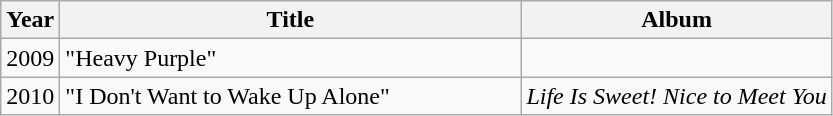<table class="wikitable">
<tr>
<th>Year</th>
<th width=300>Title</th>
<th>Album</th>
</tr>
<tr>
<td>2009</td>
<td>"Heavy Purple"</td>
<td></td>
</tr>
<tr>
<td>2010</td>
<td>"I Don't Want to Wake Up Alone"</td>
<td><em>Life Is Sweet! Nice to Meet You</em></td>
</tr>
</table>
